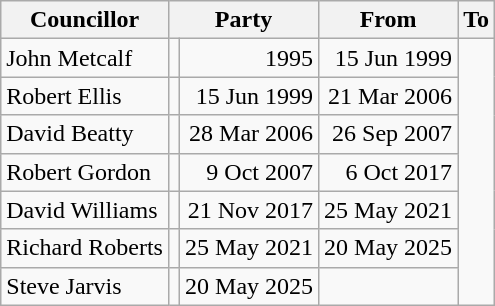<table class=wikitable>
<tr>
<th>Councillor</th>
<th colspan=2>Party</th>
<th>From</th>
<th>To</th>
</tr>
<tr>
<td>John Metcalf</td>
<td></td>
<td align="right">1995</td>
<td align="right">15 Jun 1999</td>
</tr>
<tr>
<td>Robert Ellis</td>
<td></td>
<td align=right>15 Jun 1999</td>
<td align=right>21 Mar 2006</td>
</tr>
<tr>
<td>David Beatty</td>
<td></td>
<td align=right>28 Mar 2006</td>
<td align=right>26 Sep 2007</td>
</tr>
<tr>
<td>Robert Gordon</td>
<td></td>
<td align=right>9 Oct 2007</td>
<td align=right>6 Oct 2017</td>
</tr>
<tr>
<td>David Williams</td>
<td></td>
<td align=right>21 Nov 2017</td>
<td align=right>25 May 2021</td>
</tr>
<tr>
<td>Richard Roberts</td>
<td></td>
<td align=right>25 May 2021</td>
<td align=right>20 May 2025</td>
</tr>
<tr>
<td>Steve Jarvis</td>
<td></td>
<td align=right>20 May 2025</td>
<td></td>
</tr>
</table>
